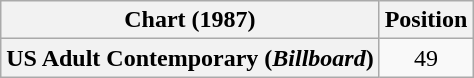<table class="wikitable plainrowheaders" style="text-align:center">
<tr>
<th scope="col">Chart (1987)</th>
<th scope="col">Position</th>
</tr>
<tr>
<th scope="row">US Adult Contemporary (<em>Billboard</em>)</th>
<td>49</td>
</tr>
</table>
